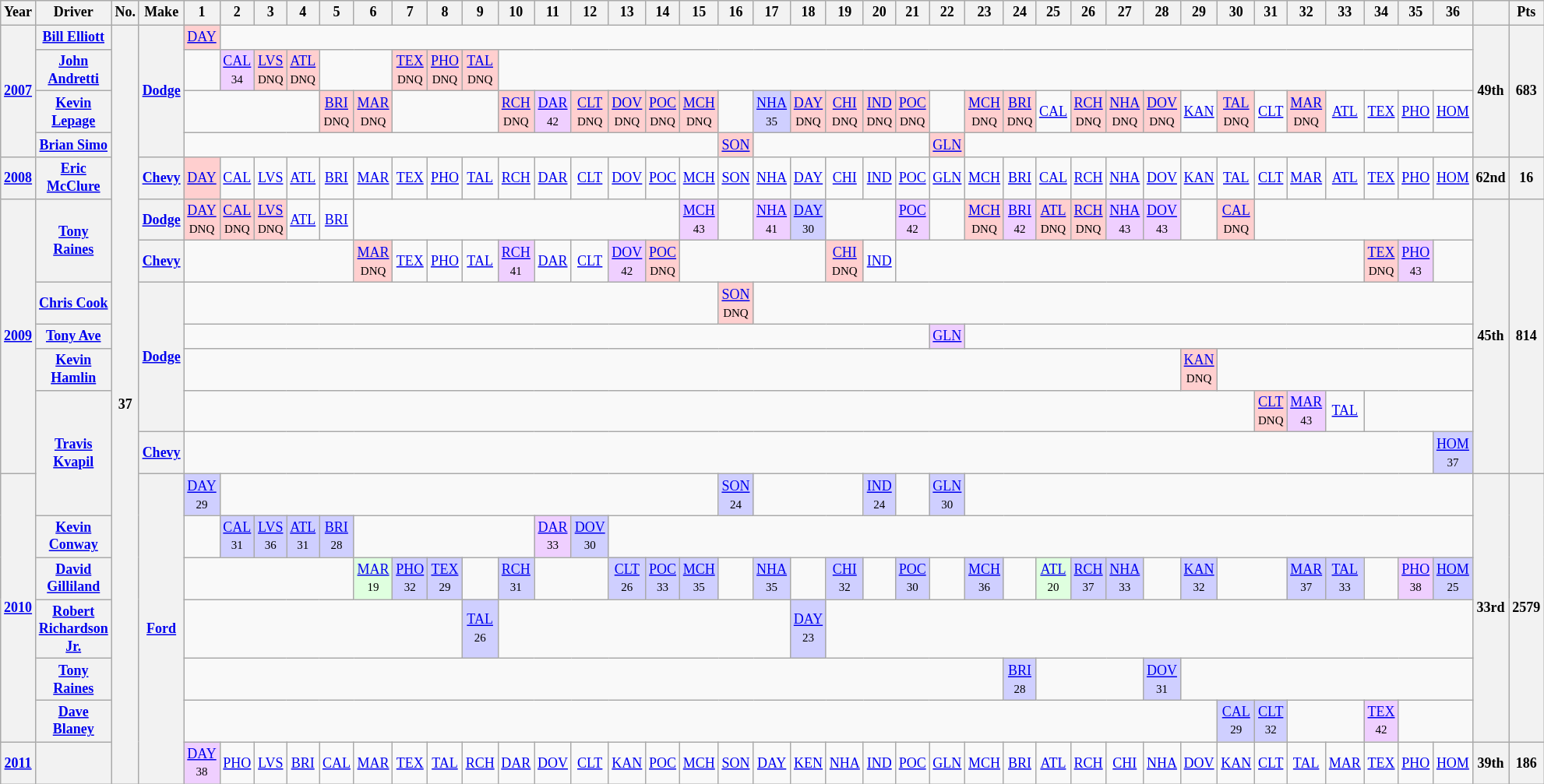<table class="wikitable" style="text-align:center; font-size:75%">
<tr>
<th>Year</th>
<th>Driver</th>
<th>No.</th>
<th>Make</th>
<th>1</th>
<th>2</th>
<th>3</th>
<th>4</th>
<th>5</th>
<th>6</th>
<th>7</th>
<th>8</th>
<th>9</th>
<th>10</th>
<th>11</th>
<th>12</th>
<th>13</th>
<th>14</th>
<th>15</th>
<th>16</th>
<th>17</th>
<th>18</th>
<th>19</th>
<th>20</th>
<th>21</th>
<th>22</th>
<th>23</th>
<th>24</th>
<th>25</th>
<th>26</th>
<th>27</th>
<th>28</th>
<th>29</th>
<th>30</th>
<th>31</th>
<th>32</th>
<th>33</th>
<th>34</th>
<th>35</th>
<th>36</th>
<th></th>
<th>Pts</th>
</tr>
<tr>
<th rowspan=4><a href='#'>2007</a></th>
<th><a href='#'>Bill Elliott</a></th>
<th rowspan=19>37</th>
<th rowspan=4><a href='#'>Dodge</a></th>
<td style="background:#FFCFCF;"><a href='#'>DAY</a><br></td>
<td colspan=35></td>
<th rowspan=4>49th</th>
<th rowspan=4>683</th>
</tr>
<tr>
<th><a href='#'>John Andretti</a></th>
<td></td>
<td style="background:#EFCFFF;"><a href='#'>CAL</a><br><small>34</small></td>
<td style="background:#FFCFCF;"><a href='#'>LVS</a><br><small>DNQ</small></td>
<td style="background:#FFCFCF;"><a href='#'>ATL</a><br><small>DNQ</small></td>
<td colspan=2></td>
<td style="background:#FFCFCF;"><a href='#'>TEX</a><br><small>DNQ</small></td>
<td style="background:#FFCFCF;"><a href='#'>PHO</a><br><small>DNQ</small></td>
<td style="background:#FFCFCF;"><a href='#'>TAL</a><br><small>DNQ</small></td>
<td colspan=27></td>
</tr>
<tr>
<th><a href='#'>Kevin Lepage</a></th>
<td colspan=4></td>
<td style="background:#FFCFCF;"><a href='#'>BRI</a><br><small>DNQ</small></td>
<td style="background:#FFCFCF;"><a href='#'>MAR</a><br><small>DNQ</small></td>
<td colspan=3></td>
<td style="background:#FFCFCF;"><a href='#'>RCH</a><br><small>DNQ</small></td>
<td style="background:#EFCFFF;"><a href='#'>DAR</a><br><small>42</small></td>
<td style="background:#FFCFCF;"><a href='#'>CLT</a><br><small>DNQ</small></td>
<td style="background:#FFCFCF;"><a href='#'>DOV</a><br><small>DNQ</small></td>
<td style="background:#FFCFCF;"><a href='#'>POC</a><br><small>DNQ</small></td>
<td style="background:#FFCFCF;"><a href='#'>MCH</a><br><small>DNQ</small></td>
<td></td>
<td style="background:#CFCFFF;"><a href='#'>NHA</a><br><small>35</small></td>
<td style="background:#FFCFCF;"><a href='#'>DAY</a><br><small>DNQ</small></td>
<td style="background:#FFCFCF;"><a href='#'>CHI</a><br><small>DNQ</small></td>
<td style="background:#FFCFCF;"><a href='#'>IND</a><br><small>DNQ</small></td>
<td style="background:#FFCFCF;"><a href='#'>POC</a><br><small>DNQ</small></td>
<td></td>
<td style="background:#FFCFCF;"><a href='#'>MCH</a><br><small>DNQ</small></td>
<td style="background:#FFCFCF;"><a href='#'>BRI</a><br><small>DNQ</small></td>
<td><a href='#'>CAL</a></td>
<td style="background:#FFCFCF;"><a href='#'>RCH</a><br><small>DNQ</small></td>
<td style="background:#FFCFCF;"><a href='#'>NHA</a><br><small>DNQ</small></td>
<td style="background:#FFCFCF;"><a href='#'>DOV</a><br><small>DNQ</small></td>
<td><a href='#'>KAN</a></td>
<td style="background:#FFCFCF;"><a href='#'>TAL</a><br><small>DNQ</small></td>
<td><a href='#'>CLT</a></td>
<td style="background:#FFCFCF;"><a href='#'>MAR</a><br><small>DNQ</small></td>
<td><a href='#'>ATL</a></td>
<td><a href='#'>TEX</a></td>
<td><a href='#'>PHO</a></td>
<td><a href='#'>HOM</a></td>
</tr>
<tr>
<th><a href='#'>Brian Simo</a></th>
<td colspan=15></td>
<td style="background:#FFCFCF;"><a href='#'>SON</a><br></td>
<td colspan=5></td>
<td style="background:#FFCFCF;"><a href='#'>GLN</a><br></td>
<td colspan=14></td>
</tr>
<tr>
<th><a href='#'>2008</a></th>
<th><a href='#'>Eric McClure</a></th>
<th><a href='#'>Chevy</a></th>
<td style="background:#FFCFCF;"><a href='#'>DAY</a><br></td>
<td><a href='#'>CAL</a></td>
<td><a href='#'>LVS</a></td>
<td><a href='#'>ATL</a></td>
<td><a href='#'>BRI</a></td>
<td><a href='#'>MAR</a></td>
<td><a href='#'>TEX</a></td>
<td><a href='#'>PHO</a></td>
<td><a href='#'>TAL</a></td>
<td><a href='#'>RCH</a></td>
<td><a href='#'>DAR</a></td>
<td><a href='#'>CLT</a></td>
<td><a href='#'>DOV</a></td>
<td><a href='#'>POC</a></td>
<td><a href='#'>MCH</a></td>
<td><a href='#'>SON</a></td>
<td><a href='#'>NHA</a></td>
<td><a href='#'>DAY</a></td>
<td><a href='#'>CHI</a></td>
<td><a href='#'>IND</a></td>
<td><a href='#'>POC</a></td>
<td><a href='#'>GLN</a></td>
<td><a href='#'>MCH</a></td>
<td><a href='#'>BRI</a></td>
<td><a href='#'>CAL</a></td>
<td><a href='#'>RCH</a></td>
<td><a href='#'>NHA</a></td>
<td><a href='#'>DOV</a></td>
<td><a href='#'>KAN</a></td>
<td><a href='#'>TAL</a></td>
<td><a href='#'>CLT</a></td>
<td><a href='#'>MAR</a></td>
<td><a href='#'>ATL</a></td>
<td><a href='#'>TEX</a></td>
<td><a href='#'>PHO</a></td>
<td><a href='#'>HOM</a></td>
<th>62nd</th>
<th>16</th>
</tr>
<tr>
<th rowspan=7><a href='#'>2009</a></th>
<th rowspan=2><a href='#'>Tony Raines</a></th>
<th><a href='#'>Dodge</a></th>
<td style="background:#FFCFCF;"><a href='#'>DAY</a><br><small>DNQ</small></td>
<td style="background:#FFCFCF;"><a href='#'>CAL</a><br><small>DNQ</small></td>
<td style="background:#FFCFCF;"><a href='#'>LVS</a><br><small>DNQ</small></td>
<td><a href='#'>ATL</a></td>
<td><a href='#'>BRI</a></td>
<td colspan=9></td>
<td style="background:#EFCFFF;"><a href='#'>MCH</a><br><small>43</small></td>
<td></td>
<td style="background:#EFCFFF;"><a href='#'>NHA</a><br><small>41</small></td>
<td style="background:#CFCFFF;"><a href='#'>DAY</a><br><small>30</small></td>
<td colspan=2></td>
<td style="background:#EFCFFF;"><a href='#'>POC</a><br><small>42</small></td>
<td></td>
<td style="background:#FFCFCF;"><a href='#'>MCH</a><br><small>DNQ</small></td>
<td style="background:#EFCFFF;"><a href='#'>BRI</a><br><small>42</small></td>
<td style="background:#FFCFCF;"><a href='#'>ATL</a><br><small>DNQ</small></td>
<td style="background:#FFCFCF;"><a href='#'>RCH</a><br><small>DNQ</small></td>
<td style="background:#EFCFFF;"><a href='#'>NHA</a><br><small>43</small></td>
<td style="background:#EFCFFF;"><a href='#'>DOV</a><br><small>43</small></td>
<td></td>
<td style="background:#FFCFCF;"><a href='#'>CAL</a><br><small>DNQ</small></td>
<td colspan=6></td>
<th rowspan=7>45th</th>
<th rowspan=7>814</th>
</tr>
<tr>
<th><a href='#'>Chevy</a></th>
<td colspan=5></td>
<td style="background:#FFCFCF;"><a href='#'>MAR</a><br><small>DNQ</small></td>
<td><a href='#'>TEX</a></td>
<td><a href='#'>PHO</a></td>
<td><a href='#'>TAL</a></td>
<td style="background:#EFCFFF;"><a href='#'>RCH</a><br><small>41</small></td>
<td><a href='#'>DAR</a></td>
<td><a href='#'>CLT</a></td>
<td style="background:#EFCFFF;"><a href='#'>DOV</a><br><small>42</small></td>
<td style="background:#FFCFCF;"><a href='#'>POC</a><br><small>DNQ</small></td>
<td colspan=4></td>
<td style="background:#FFCFCF;"><a href='#'>CHI</a><br><small>DNQ</small></td>
<td><a href='#'>IND</a></td>
<td colspan=13></td>
<td style="background:#FFCFCF;"><a href='#'>TEX</a><br><small>DNQ</small></td>
<td style="background:#EFCFFF;"><a href='#'>PHO</a><br><small>43</small></td>
<td></td>
</tr>
<tr>
<th><a href='#'>Chris Cook</a></th>
<th rowspan=4><a href='#'>Dodge</a></th>
<td colspan=15></td>
<td style="background:#FFCFCF;"><a href='#'>SON</a><br><small>DNQ</small></td>
<td colspan=20></td>
</tr>
<tr>
<th><a href='#'>Tony Ave</a></th>
<td colspan=21></td>
<td style="background:#EFCFFF;"><a href='#'>GLN</a><br></td>
<td colspan=14></td>
</tr>
<tr>
<th><a href='#'>Kevin Hamlin</a></th>
<td colspan=28></td>
<td style="background:#FFCFCF;"><a href='#'>KAN</a><br><small>DNQ</small></td>
<td colspan=7></td>
</tr>
<tr>
<th rowspan=3><a href='#'>Travis Kvapil</a></th>
<td colspan=30></td>
<td style="background:#FFCFCF;"><a href='#'>CLT</a><br><small>DNQ</small></td>
<td style="background:#EFCFFF;"><a href='#'>MAR</a><br><small>43</small></td>
<td><a href='#'>TAL</a></td>
<td colspan=3></td>
</tr>
<tr>
<th><a href='#'>Chevy</a></th>
<td colspan=35></td>
<td style="background:#CFCFFF;"><a href='#'>HOM</a><br><small>37</small></td>
</tr>
<tr>
<th rowspan=6><a href='#'>2010</a></th>
<th rowspan=7><a href='#'>Ford</a></th>
<td style="background:#CFCFFF;"><a href='#'>DAY</a><br><small>29</small></td>
<td colspan=14></td>
<td style="background:#CFCFFF;"><a href='#'>SON</a><br><small>24</small></td>
<td colspan=3></td>
<td style="background:#CFCFFF;"><a href='#'>IND</a><br><small>24</small></td>
<td></td>
<td style="background:#CFCFFF;"><a href='#'>GLN</a><br><small>30</small></td>
<td colspan=14></td>
<th rowspan=6>33rd</th>
<th rowspan=6>2579</th>
</tr>
<tr>
<th><a href='#'>Kevin Conway</a></th>
<td></td>
<td style="background:#CFCFFF;"><a href='#'>CAL</a><br><small>31</small></td>
<td style="background:#CFCFFF;"><a href='#'>LVS</a><br><small>36</small></td>
<td style="background:#CFCFFF;"><a href='#'>ATL</a><br><small>31</small></td>
<td style="background:#CFCFFF;"><a href='#'>BRI</a><br><small>28</small></td>
<td colspan=5></td>
<td style="background:#EFCFFF;"><a href='#'>DAR</a><br><small>33</small></td>
<td style="background:#CFCFFF;"><a href='#'>DOV</a><br><small>30</small></td>
<td colspan=24></td>
</tr>
<tr>
<th><a href='#'>David Gilliland</a></th>
<td colspan=5></td>
<td style="background:#DFFFDF;"><a href='#'>MAR</a><br><small>19</small></td>
<td style="background:#CFCFFF;"><a href='#'>PHO</a><br><small>32</small></td>
<td style="background:#CFCFFF;"><a href='#'>TEX</a><br><small>29</small></td>
<td></td>
<td style="background:#CFCFFF;"><a href='#'>RCH</a><br><small>31</small></td>
<td colspan=2></td>
<td style="background:#CFCFFF;"><a href='#'>CLT</a><br><small>26</small></td>
<td style="background:#CFCFFF;"><a href='#'>POC</a><br><small>33</small></td>
<td style="background:#CFCFFF;"><a href='#'>MCH</a><br><small>35</small></td>
<td></td>
<td style="background:#CFCFFF;"><a href='#'>NHA</a><br><small>35</small></td>
<td></td>
<td style="background:#CFCFFF;"><a href='#'>CHI</a><br><small>32</small></td>
<td></td>
<td style="background:#CFCFFF;"><a href='#'>POC</a><br><small>30</small></td>
<td></td>
<td style="background:#CFCFFF;"><a href='#'>MCH</a><br><small>36</small></td>
<td></td>
<td style="background:#DFFFDF;"><a href='#'>ATL</a><br><small>20</small></td>
<td style="background:#CFCFFF;"><a href='#'>RCH</a><br><small>37</small></td>
<td style="background:#CFCFFF;"><a href='#'>NHA</a><br><small>33</small></td>
<td></td>
<td style="background:#CFCFFF;"><a href='#'>KAN</a><br><small>32</small></td>
<td colspan=2></td>
<td style="background:#CFCFFF;"><a href='#'>MAR</a><br><small>37</small></td>
<td style="background:#CFCFFF;"><a href='#'>TAL</a><br><small>33</small></td>
<td></td>
<td style="background:#EFCFFF;"><a href='#'>PHO</a><br><small>38</small></td>
<td style="background:#CFCFFF;"><a href='#'>HOM</a><br><small>25</small></td>
</tr>
<tr>
<th><a href='#'>Robert Richardson Jr.</a></th>
<td colspan=8></td>
<td style="background:#CFCFFF;"><a href='#'>TAL</a><br><small>26</small></td>
<td colspan=8></td>
<td style="background:#CFCFFF;"><a href='#'>DAY</a><br><small>23</small></td>
<td colspan=18></td>
</tr>
<tr>
<th><a href='#'>Tony Raines</a></th>
<td colspan=23></td>
<td style="background:#CFCFFF;"><a href='#'>BRI</a><br><small>28</small></td>
<td colspan=3></td>
<td style="background:#CFCFFF;"><a href='#'>DOV</a><br><small>31</small></td>
<td colspan=8></td>
</tr>
<tr>
<th><a href='#'>Dave Blaney</a></th>
<td colspan=29></td>
<td style="background:#CFCFFF;"><a href='#'>CAL</a><br><small>29</small></td>
<td style="background:#CFCFFF;"><a href='#'>CLT</a><br><small>32</small></td>
<td colspan=2></td>
<td style="background:#EFCFFF;"><a href='#'>TEX</a><br><small>42</small></td>
<td colspan=2></td>
</tr>
<tr>
<th><a href='#'>2011</a></th>
<th></th>
<td style="background:#EFCFFF;"><a href='#'>DAY</a><br><small>38</small></td>
<td><a href='#'>PHO</a></td>
<td><a href='#'>LVS</a></td>
<td><a href='#'>BRI</a></td>
<td><a href='#'>CAL</a></td>
<td><a href='#'>MAR</a></td>
<td><a href='#'>TEX</a></td>
<td><a href='#'>TAL</a></td>
<td><a href='#'>RCH</a></td>
<td><a href='#'>DAR</a></td>
<td><a href='#'>DOV</a></td>
<td><a href='#'>CLT</a></td>
<td><a href='#'>KAN</a></td>
<td><a href='#'>POC</a></td>
<td><a href='#'>MCH</a></td>
<td><a href='#'>SON</a></td>
<td><a href='#'>DAY</a></td>
<td><a href='#'>KEN</a></td>
<td><a href='#'>NHA</a></td>
<td><a href='#'>IND</a></td>
<td><a href='#'>POC</a></td>
<td><a href='#'>GLN</a></td>
<td><a href='#'>MCH</a></td>
<td><a href='#'>BRI</a></td>
<td><a href='#'>ATL</a></td>
<td><a href='#'>RCH</a></td>
<td><a href='#'>CHI</a></td>
<td><a href='#'>NHA</a></td>
<td><a href='#'>DOV</a></td>
<td><a href='#'>KAN</a></td>
<td><a href='#'>CLT</a></td>
<td><a href='#'>TAL</a></td>
<td><a href='#'>MAR</a></td>
<td><a href='#'>TEX</a></td>
<td><a href='#'>PHO</a></td>
<td><a href='#'>HOM</a></td>
<th>39th</th>
<th>186</th>
</tr>
</table>
